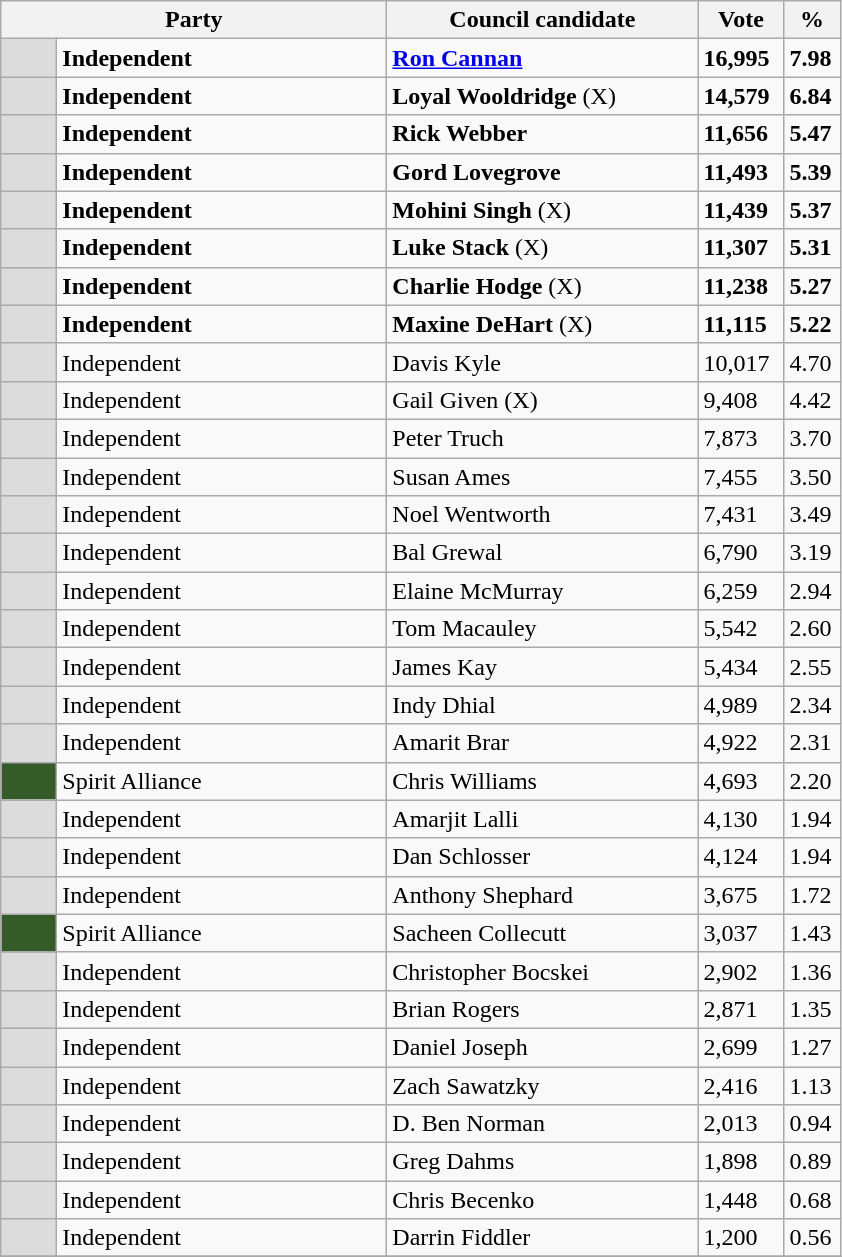<table class="wikitable">
<tr>
<th width="250px" colspan="2">Party</th>
<th width="200px">Council candidate</th>
<th width="50px">Vote</th>
<th width="30px">%</th>
</tr>
<tr>
<td style="background:gainsboro" width="30px"> </td>
<td><strong>Independent</strong></td>
<td><strong><a href='#'>Ron Cannan</a></strong> </td>
<td><strong>16,995</strong></td>
<td><strong>7.98</strong></td>
</tr>
<tr>
<td style="background:gainsboro" width="30px"> </td>
<td><strong>Independent</strong></td>
<td><strong>Loyal Wooldridge</strong> (X) </td>
<td><strong>14,579</strong></td>
<td><strong>6.84</strong></td>
</tr>
<tr>
<td style="background:gainsboro" width="30px"> </td>
<td><strong>Independent</strong></td>
<td><strong>Rick Webber</strong> </td>
<td><strong>11,656</strong></td>
<td><strong>5.47</strong></td>
</tr>
<tr>
<td style="background:gainsboro" width="30px"> </td>
<td><strong>Independent</strong></td>
<td><strong>Gord Lovegrove</strong> </td>
<td><strong>11,493</strong></td>
<td><strong>5.39</strong></td>
</tr>
<tr>
<td style="background:gainsboro" width="30px"> </td>
<td><strong>Independent</strong></td>
<td><strong>Mohini Singh</strong> (X) </td>
<td><strong>11,439</strong></td>
<td><strong>5.37</strong></td>
</tr>
<tr>
<td style="background:gainsboro" width="30px"> </td>
<td><strong>Independent</strong></td>
<td><strong>Luke Stack</strong> (X) </td>
<td><strong>11,307</strong></td>
<td><strong>5.31</strong></td>
</tr>
<tr>
<td style="background:gainsboro" width="30px"> </td>
<td><strong>Independent</strong></td>
<td><strong>Charlie Hodge</strong> (X) </td>
<td><strong>11,238</strong></td>
<td><strong>5.27</strong></td>
</tr>
<tr>
<td style="background:gainsboro" width="30px"> </td>
<td><strong>Independent</strong></td>
<td><strong>Maxine DeHart</strong> (X) </td>
<td><strong>11,115</strong></td>
<td><strong>5.22</strong></td>
</tr>
<tr>
<td style="background:gainsboro" width="30px"> </td>
<td>Independent</td>
<td>Davis Kyle</td>
<td>10,017</td>
<td>4.70</td>
</tr>
<tr>
<td style="background:gainsboro" width="30px"> </td>
<td>Independent</td>
<td>Gail Given (X)</td>
<td>9,408</td>
<td>4.42</td>
</tr>
<tr>
<td style="background:gainsboro" width="30px"> </td>
<td>Independent</td>
<td>Peter Truch</td>
<td>7,873</td>
<td>3.70</td>
</tr>
<tr>
<td style="background:gainsboro" width="30px"> </td>
<td>Independent</td>
<td>Susan Ames</td>
<td>7,455</td>
<td>3.50</td>
</tr>
<tr>
<td style="background:gainsboro" width="30px"> </td>
<td>Independent</td>
<td>Noel Wentworth</td>
<td>7,431</td>
<td>3.49</td>
</tr>
<tr>
<td style="background:gainsboro" width="30px"> </td>
<td>Independent</td>
<td>Bal Grewal</td>
<td>6,790</td>
<td>3.19</td>
</tr>
<tr>
<td style="background:gainsboro" width="30px"> </td>
<td>Independent</td>
<td>Elaine McMurray</td>
<td>6,259</td>
<td>2.94</td>
</tr>
<tr>
<td style="background:gainsboro" width="30px"> </td>
<td>Independent</td>
<td>Tom Macauley</td>
<td>5,542</td>
<td>2.60</td>
</tr>
<tr>
<td style="background:gainsboro" width="30px"> </td>
<td>Independent</td>
<td>James Kay</td>
<td>5,434</td>
<td>2.55</td>
</tr>
<tr>
<td style="background:gainsboro" width="30px"> </td>
<td>Independent</td>
<td>Indy Dhial</td>
<td>4,989</td>
<td>2.34</td>
</tr>
<tr>
<td style="background:gainsboro" width="30px"> </td>
<td>Independent</td>
<td>Amarit Brar</td>
<td>4,922</td>
<td>2.31</td>
</tr>
<tr>
<td style="background:#355b29;" width="30px"> </td>
<td>Spirit Alliance</td>
<td>Chris Williams</td>
<td>4,693</td>
<td>2.20</td>
</tr>
<tr>
<td style="background:gainsboro" width="30px"> </td>
<td>Independent</td>
<td>Amarjit Lalli</td>
<td>4,130</td>
<td>1.94</td>
</tr>
<tr>
<td style="background:gainsboro" width="30px"> </td>
<td>Independent</td>
<td>Dan Schlosser</td>
<td>4,124</td>
<td>1.94</td>
</tr>
<tr>
<td style="background:gainsboro" width="30px"> </td>
<td>Independent</td>
<td>Anthony Shephard</td>
<td>3,675</td>
<td>1.72</td>
</tr>
<tr>
<td style="background:#355b29;" width="30px"> </td>
<td>Spirit Alliance</td>
<td>Sacheen Collecutt</td>
<td>3,037</td>
<td>1.43</td>
</tr>
<tr>
<td style="background:gainsboro" width="30px"> </td>
<td>Independent</td>
<td>Christopher Bocskei</td>
<td>2,902</td>
<td>1.36</td>
</tr>
<tr>
<td style="background:gainsboro" width="30px"> </td>
<td>Independent</td>
<td>Brian Rogers</td>
<td>2,871</td>
<td>1.35</td>
</tr>
<tr>
<td style="background:gainsboro" width="30px"> </td>
<td>Independent</td>
<td>Daniel Joseph</td>
<td>2,699</td>
<td>1.27</td>
</tr>
<tr>
<td style="background:gainsboro" width="30px"> </td>
<td>Independent</td>
<td>Zach Sawatzky</td>
<td>2,416</td>
<td>1.13</td>
</tr>
<tr>
<td style="background:gainsboro" width="30px"> </td>
<td>Independent</td>
<td>D. Ben Norman</td>
<td>2,013</td>
<td>0.94</td>
</tr>
<tr>
<td style="background:gainsboro" width="30px"> </td>
<td>Independent</td>
<td>Greg Dahms</td>
<td>1,898</td>
<td>0.89</td>
</tr>
<tr>
<td style="background:gainsboro" width="30px"> </td>
<td>Independent</td>
<td>Chris Becenko</td>
<td>1,448</td>
<td>0.68</td>
</tr>
<tr>
<td style="background:gainsboro" width="30px"> </td>
<td>Independent</td>
<td>Darrin Fiddler</td>
<td>1,200</td>
<td>0.56</td>
</tr>
<tr>
</tr>
</table>
